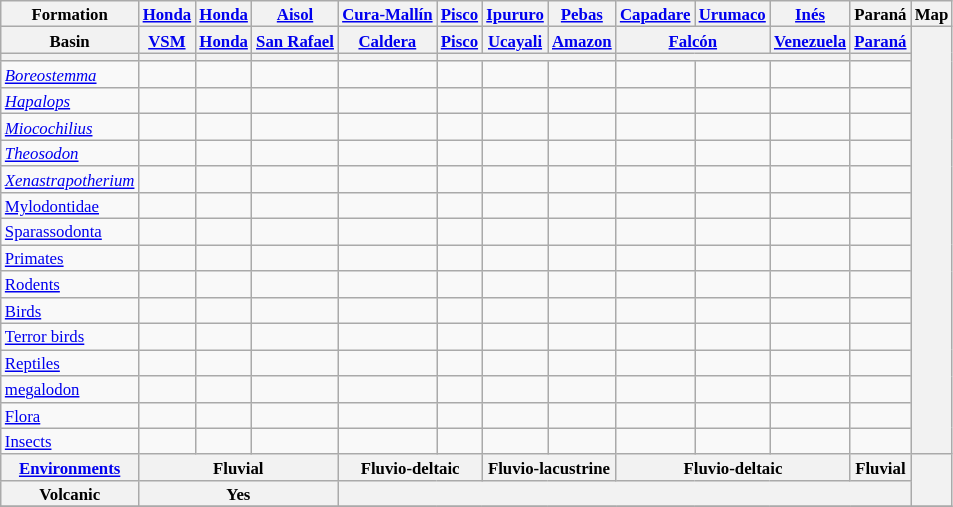<table class="wikitable" style="font-size: 70%">
<tr>
<th>Formation</th>
<th><a href='#'>Honda</a></th>
<th><a href='#'>Honda</a></th>
<th><a href='#'>Aisol</a></th>
<th><a href='#'>Cura-Mallín</a></th>
<th><a href='#'>Pisco</a></th>
<th><a href='#'>Ipururo</a></th>
<th><a href='#'>Pebas</a></th>
<th><a href='#'>Capadare</a></th>
<th><a href='#'>Urumaco</a></th>
<th><a href='#'>Inés</a></th>
<th>Paraná</th>
<th>Map</th>
</tr>
<tr>
<th>Basin</th>
<th><a href='#'>VSM</a></th>
<th><a href='#'>Honda</a></th>
<th><a href='#'>San Rafael</a></th>
<th><a href='#'>Caldera</a></th>
<th><a href='#'>Pisco</a></th>
<th><a href='#'>Ucayali</a></th>
<th><a href='#'>Amazon</a></th>
<th colspan=2><a href='#'>Falcón</a></th>
<th><a href='#'>Venezuela</a></th>
<th><a href='#'>Paraná</a></th>
<th align=center rowspan=17></th>
</tr>
<tr>
<th></th>
<th></th>
<th></th>
<th></th>
<th></th>
<th colspan=3></th>
<th colspan=3></th>
<th></th>
</tr>
<tr>
<td><em><a href='#'>Boreostemma</a></em></td>
<td align=center></td>
<td align=center></td>
<td align=center></td>
<td align=center></td>
<td align=center></td>
<td align=center></td>
<td align=center></td>
<td align=center></td>
<td align=center></td>
<td align=center></td>
<td></td>
</tr>
<tr>
<td><em><a href='#'>Hapalops</a></em></td>
<td align=center></td>
<td align=center></td>
<td align=center></td>
<td align=center></td>
<td align=center></td>
<td align=center></td>
<td align=center></td>
<td align=center></td>
<td align=center></td>
<td align=center></td>
<td></td>
</tr>
<tr>
<td><em><a href='#'>Miocochilius</a></em></td>
<td align=center></td>
<td align=center></td>
<td align=center></td>
<td align=center></td>
<td align=center></td>
<td align=center></td>
<td align=center></td>
<td align=center></td>
<td align=center></td>
<td align=center></td>
<td></td>
</tr>
<tr>
<td><em><a href='#'>Theosodon</a></em></td>
<td align=center></td>
<td align=center></td>
<td align=center></td>
<td align=center></td>
<td align=center></td>
<td align=center></td>
<td align=center></td>
<td align=center></td>
<td align=center></td>
<td align=center></td>
<td></td>
</tr>
<tr>
<td><em><a href='#'>Xenastrapotherium</a></em></td>
<td align=center></td>
<td align=center></td>
<td align=center></td>
<td align=center></td>
<td align=center></td>
<td align=center></td>
<td align=center></td>
<td align=center></td>
<td align=center></td>
<td align=center></td>
<td></td>
</tr>
<tr>
<td><a href='#'>Mylodontidae</a></td>
<td align=center></td>
<td align=center></td>
<td align=center></td>
<td align=center></td>
<td align=center></td>
<td align=center></td>
<td align=center></td>
<td align=center></td>
<td align=center></td>
<td align=center></td>
<td></td>
</tr>
<tr>
<td><a href='#'>Sparassodonta</a></td>
<td align=center></td>
<td align=center></td>
<td align=center></td>
<td align=center></td>
<td align=center></td>
<td align=center></td>
<td align=center></td>
<td align=center></td>
<td align=center></td>
<td align=center></td>
<td></td>
</tr>
<tr>
<td><a href='#'>Primates</a></td>
<td align=center></td>
<td align=center></td>
<td align=center></td>
<td align=center></td>
<td align=center></td>
<td align=center></td>
<td align=center></td>
<td align=center></td>
<td align=center></td>
<td align=center></td>
<td align=center></td>
</tr>
<tr>
<td><a href='#'>Rodents</a></td>
<td align=center></td>
<td align=center></td>
<td align=center></td>
<td align=center></td>
<td align=center></td>
<td align=center></td>
<td align=center></td>
<td align=center></td>
<td align=center></td>
<td align=center></td>
<td align=center></td>
</tr>
<tr>
<td><a href='#'>Birds</a></td>
<td align=center></td>
<td align=center></td>
<td align=center></td>
<td align=center></td>
<td align=center></td>
<td align=center></td>
<td align=center></td>
<td align=center></td>
<td align=center></td>
<td align=center></td>
<td></td>
</tr>
<tr>
<td><a href='#'>Terror birds</a></td>
<td align=center></td>
<td align=center></td>
<td align=center></td>
<td align=center></td>
<td align=center></td>
<td align=center></td>
<td align=center></td>
<td align=center></td>
<td align=center></td>
<td align=center></td>
<td align=center></td>
</tr>
<tr>
<td><a href='#'>Reptiles</a></td>
<td align=center></td>
<td align=center></td>
<td align=center></td>
<td align=center></td>
<td align=center></td>
<td align=center></td>
<td align=center></td>
<td align=center></td>
<td align=center></td>
<td align=center></td>
<td align=center></td>
</tr>
<tr>
<td><a href='#'>megalodon</a></td>
<td align=center></td>
<td align=center></td>
<td align=center></td>
<td align=center></td>
<td align=center></td>
<td align=center></td>
<td align=center></td>
<td align=center></td>
<td align=center></td>
<td align=center></td>
<td align=center></td>
</tr>
<tr>
<td><a href='#'>Flora</a></td>
<td align=center></td>
<td align=center></td>
<td align=center></td>
<td align=center></td>
<td align=center></td>
<td align=center></td>
<td align=center></td>
<td align=center></td>
<td align=center></td>
<td align=center></td>
<td align=center></td>
</tr>
<tr>
<td><a href='#'>Insects</a></td>
<td align=center></td>
<td align=center></td>
<td align=center></td>
<td align=center></td>
<td align=center></td>
<td align=center></td>
<td align=center></td>
<td align=center></td>
<td align=center></td>
<td align=center></td>
<td align=center></td>
</tr>
<tr>
<th><a href='#'>Environments</a></th>
<th colspan=3>Fluvial</th>
<th colspan=2>Fluvio-deltaic</th>
<th colspan=2>Fluvio-lacustrine</th>
<th colspan=3>Fluvio-deltaic</th>
<th>Fluvial</th>
<th rowspan=2 align=left><br><br></th>
</tr>
<tr>
<th>Volcanic</th>
<th colspan=3>Yes</th>
<th colspan=8></th>
</tr>
<tr>
</tr>
</table>
